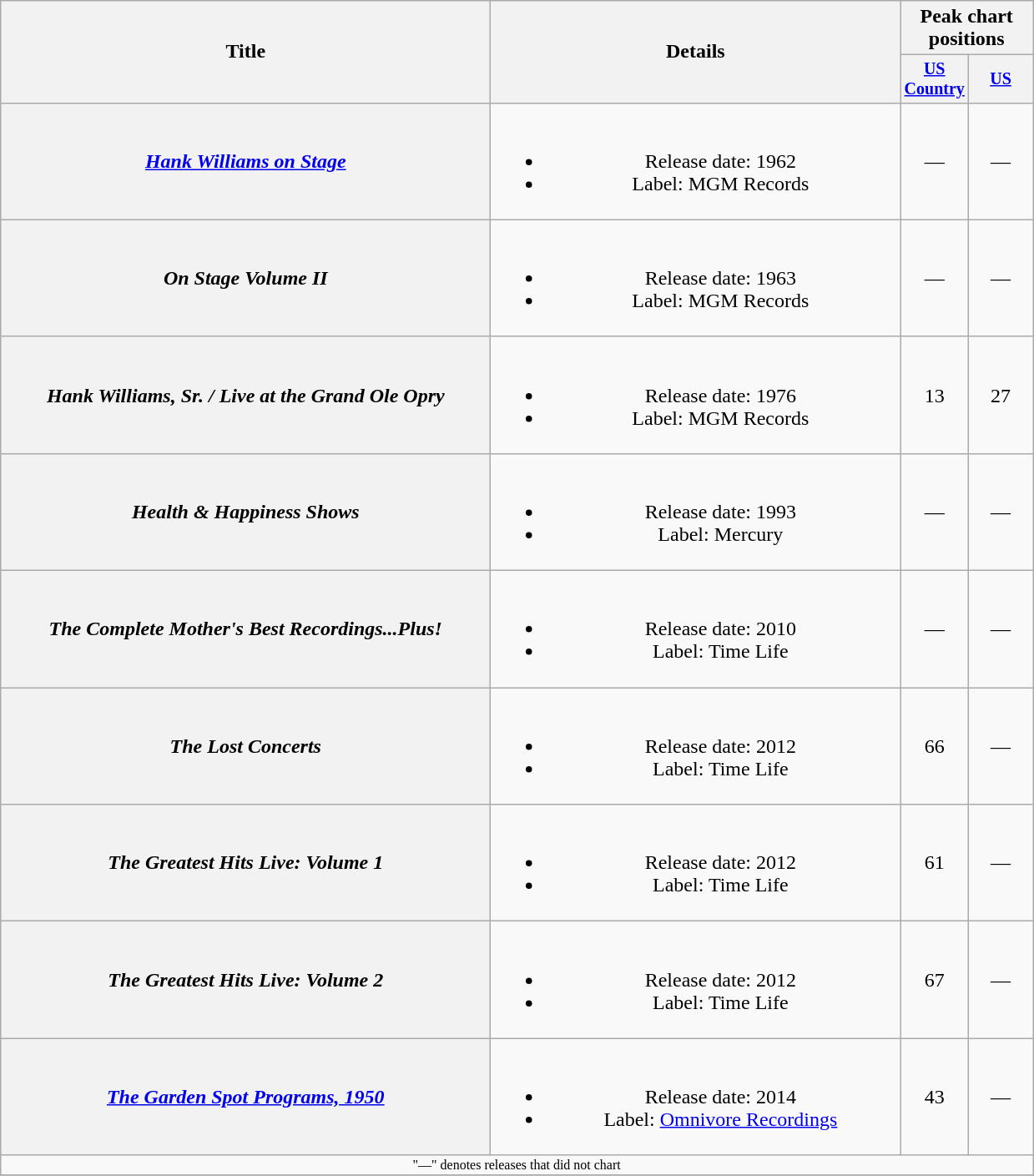<table class="wikitable plainrowheaders" style="text-align:center;">
<tr>
<th rowspan="2" style="width:24em;">Title</th>
<th rowspan="2" style="width:20em;">Details</th>
<th colspan="2">Peak chart<br>positions</th>
</tr>
<tr style="font-size:smaller;">
<th width="45"><a href='#'>US Country</a></th>
<th width="45"><a href='#'>US</a></th>
</tr>
<tr>
<th scope="row"><em><a href='#'>Hank Williams on Stage</a></em></th>
<td><br><ul><li>Release date: 1962</li><li>Label: MGM Records</li></ul></td>
<td>—</td>
<td>—</td>
</tr>
<tr>
<th scope="row"><em>On Stage Volume II</em></th>
<td><br><ul><li>Release date: 1963</li><li>Label: MGM Records</li></ul></td>
<td>—</td>
<td>—</td>
</tr>
<tr>
<th scope="row"><em>Hank Williams, Sr. / Live at the Grand Ole Opry</em></th>
<td><br><ul><li>Release date: 1976</li><li>Label: MGM Records</li></ul></td>
<td>13</td>
<td>27</td>
</tr>
<tr>
<th scope="row"><em>Health & Happiness Shows</em></th>
<td><br><ul><li>Release date: 1993</li><li>Label: Mercury</li></ul></td>
<td>—</td>
<td>—</td>
</tr>
<tr>
<th scope="row"><em>The Complete Mother's Best Recordings...Plus!</em></th>
<td><br><ul><li>Release date: 2010</li><li>Label: Time Life</li></ul></td>
<td>—</td>
<td>—</td>
</tr>
<tr>
<th scope="row"><em>The Lost Concerts</em></th>
<td><br><ul><li>Release date: 2012</li><li>Label: Time Life</li></ul></td>
<td>66</td>
<td>—</td>
</tr>
<tr>
<th scope="row"><em>The Greatest Hits Live: Volume 1</em></th>
<td><br><ul><li>Release date: 2012</li><li>Label: Time Life</li></ul></td>
<td>61</td>
<td>—</td>
</tr>
<tr>
<th scope="row"><em>The Greatest Hits Live: Volume 2</em></th>
<td><br><ul><li>Release date: 2012</li><li>Label: Time Life</li></ul></td>
<td>67</td>
<td>—</td>
</tr>
<tr>
<th scope="row"><em><a href='#'>The Garden Spot Programs, 1950</a></em></th>
<td><br><ul><li>Release date: 2014</li><li>Label: <a href='#'>Omnivore Recordings</a></li></ul></td>
<td>43</td>
<td>—</td>
</tr>
<tr>
<td colspan="4" style="font-size:8pt">"—" denotes releases that did not chart</td>
</tr>
<tr>
</tr>
</table>
